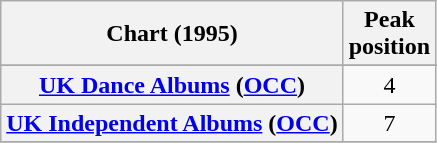<table class="wikitable sortable plainrowheaders" style="text-align:center;" border="1">
<tr>
<th scope="col">Chart (1995)</th>
<th scope="col">Peak<br>position</th>
</tr>
<tr>
</tr>
<tr>
<th scope="row"><a href='#'>UK Dance Albums</a> (<a href='#'>OCC</a>)</th>
<td>4</td>
</tr>
<tr>
<th scope="row"><a href='#'>UK Independent Albums</a> (<a href='#'>OCC</a>)</th>
<td>7</td>
</tr>
<tr>
</tr>
</table>
